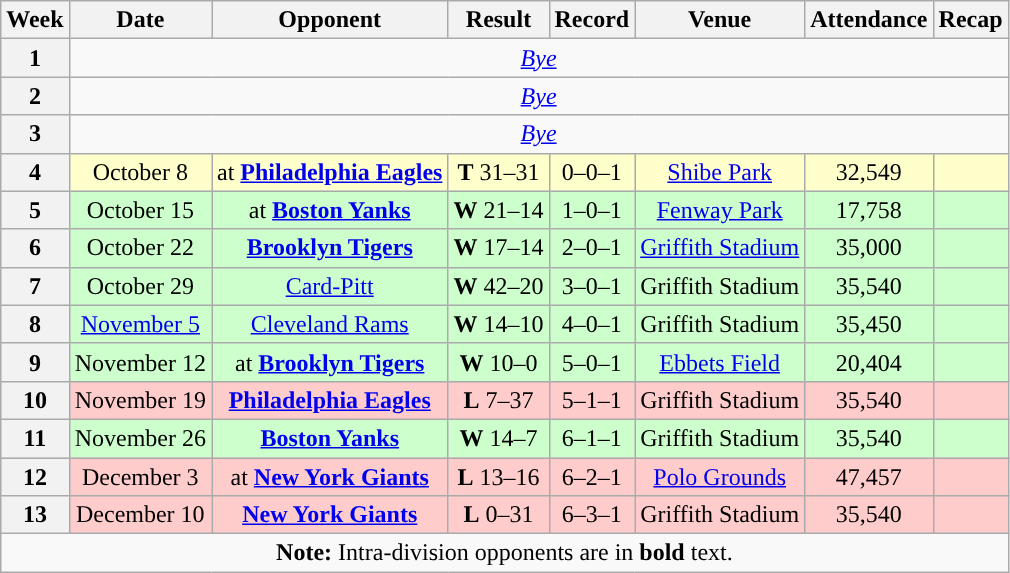<table class="wikitable" style="text-align:center">
<tr>
<th>Week</th>
<th>Date</th>
<th>Opponent</th>
<th>Result</th>
<th>Record</th>
<th>Venue</th>
<th>Attendance</th>
<th>Recap</th>
</tr>
<tr>
<th>1</th>
<td colspan="7"><em><a href='#'>Bye</a></em></td>
</tr>
<tr>
<th>2</th>
<td colspan="7"><em><a href='#'>Bye</a></em></td>
</tr>
<tr>
<th>3</th>
<td colspan="7"><em><a href='#'>Bye</a></em></td>
</tr>
<tr style="background:#ffc">
<th>4</th>
<td>October 8</td>
<td>at <strong><a href='#'>Philadelphia Eagles</a></strong></td>
<td><strong>T</strong> 31–31</td>
<td>0–0–1</td>
<td><a href='#'>Shibe Park</a></td>
<td>32,549</td>
<td></td>
</tr>
<tr style="background:#cfc">
<th>5</th>
<td>October 15</td>
<td>at <strong><a href='#'>Boston Yanks</a></strong></td>
<td><strong>W</strong> 21–14</td>
<td>1–0–1</td>
<td><a href='#'>Fenway Park</a></td>
<td>17,758</td>
<td></td>
</tr>
<tr style="background:#cfc">
<th>6</th>
<td>October 22</td>
<td><strong><a href='#'>Brooklyn Tigers</a></strong></td>
<td><strong>W</strong> 17–14</td>
<td>2–0–1</td>
<td><a href='#'>Griffith Stadium</a></td>
<td>35,000</td>
<td></td>
</tr>
<tr style="background:#cfc">
<th>7</th>
<td>October 29</td>
<td><a href='#'>Card-Pitt</a></td>
<td><strong>W</strong> 42–20</td>
<td>3–0–1</td>
<td>Griffith Stadium</td>
<td>35,540</td>
<td></td>
</tr>
<tr style="background:#cfc">
<th>8</th>
<td><a href='#'>November 5</a></td>
<td><a href='#'>Cleveland Rams</a></td>
<td><strong>W</strong> 14–10</td>
<td>4–0–1</td>
<td>Griffith Stadium</td>
<td>35,450</td>
<td></td>
</tr>
<tr style="background:#cfc">
<th>9</th>
<td>November 12</td>
<td>at <strong><a href='#'>Brooklyn Tigers</a></strong></td>
<td><strong>W</strong> 10–0</td>
<td>5–0–1</td>
<td><a href='#'>Ebbets Field</a></td>
<td>20,404</td>
<td></td>
</tr>
<tr style="background:#fcc">
<th>10</th>
<td>November 19</td>
<td><strong><a href='#'>Philadelphia Eagles</a></strong></td>
<td><strong>L</strong> 7–37</td>
<td>5–1–1</td>
<td>Griffith Stadium</td>
<td>35,540</td>
<td></td>
</tr>
<tr style="background:#cfc">
<th>11</th>
<td>November 26</td>
<td><strong><a href='#'>Boston Yanks</a></strong></td>
<td><strong>W</strong> 14–7</td>
<td>6–1–1</td>
<td>Griffith Stadium</td>
<td>35,540</td>
<td></td>
</tr>
<tr style="background:#fcc">
<th>12</th>
<td>December 3</td>
<td>at <strong><a href='#'>New York Giants</a></strong></td>
<td><strong>L</strong> 13–16</td>
<td>6–2–1</td>
<td><a href='#'>Polo Grounds</a></td>
<td>47,457</td>
<td></td>
</tr>
<tr style="background:#fcc">
<th>13</th>
<td>December 10</td>
<td><strong><a href='#'>New York Giants</a></strong></td>
<td><strong>L</strong> 0–31</td>
<td>6–3–1</td>
<td>Griffith Stadium</td>
<td>35,540</td>
<td></td>
</tr>
<tr>
<td colspan="8"><strong>Note:</strong> Intra-division opponents are in <strong>bold</strong> text.</td>
</tr>
</table>
